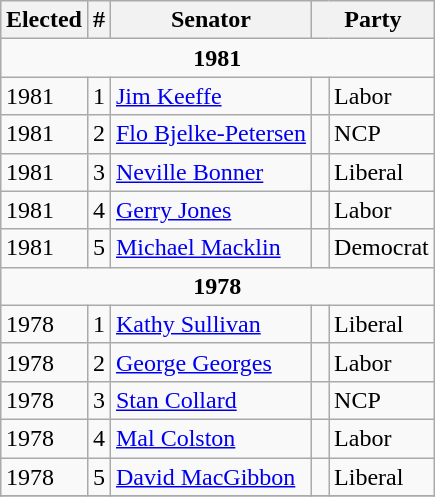<table class="wikitable" style="float: right;">
<tr>
<th>Elected</th>
<th>#</th>
<th>Senator</th>
<th colspan="2">Party</th>
</tr>
<tr>
<td style="text-align:center;" colspan="5"><strong>1981</strong></td>
</tr>
<tr>
<td>1981</td>
<td>1</td>
<td><a href='#'>Jim Keeffe</a></td>
<td> </td>
<td>Labor</td>
</tr>
<tr>
<td>1981</td>
<td>2</td>
<td><a href='#'>Flo Bjelke-Petersen</a></td>
<td> </td>
<td>NCP</td>
</tr>
<tr>
<td>1981</td>
<td>3</td>
<td><a href='#'>Neville Bonner</a></td>
<td> </td>
<td>Liberal</td>
</tr>
<tr>
<td>1981</td>
<td>4</td>
<td><a href='#'>Gerry Jones</a></td>
<td> </td>
<td>Labor</td>
</tr>
<tr>
<td>1981</td>
<td>5</td>
<td><a href='#'>Michael Macklin</a></td>
<td> </td>
<td>Democrat</td>
</tr>
<tr>
<td style="text-align:center;" colspan="5"><strong>1978</strong></td>
</tr>
<tr>
<td>1978</td>
<td>1</td>
<td><a href='#'>Kathy Sullivan</a></td>
<td> </td>
<td>Liberal</td>
</tr>
<tr>
<td>1978</td>
<td>2</td>
<td><a href='#'>George Georges</a></td>
<td> </td>
<td>Labor</td>
</tr>
<tr>
<td>1978</td>
<td>3</td>
<td><a href='#'>Stan Collard</a></td>
<td> </td>
<td>NCP</td>
</tr>
<tr>
<td>1978</td>
<td>4</td>
<td><a href='#'>Mal Colston</a></td>
<td> </td>
<td>Labor</td>
</tr>
<tr>
<td>1978</td>
<td>5</td>
<td><a href='#'>David MacGibbon</a></td>
<td> </td>
<td>Liberal</td>
</tr>
<tr>
</tr>
</table>
